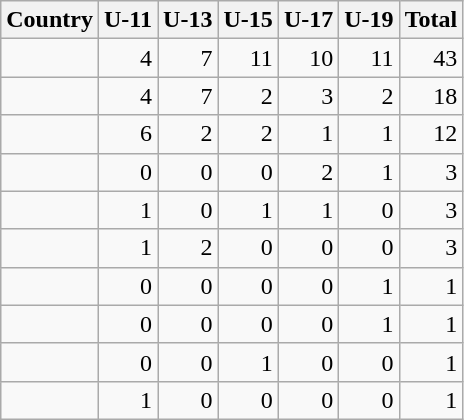<table class="sortable wikitable">
<tr>
<th>Country</th>
<th>U-11</th>
<th>U-13</th>
<th>U-15</th>
<th>U-17</th>
<th>U-19</th>
<th>Total</th>
</tr>
<tr>
<td></td>
<td align="right">4</td>
<td align="right">7</td>
<td align="right">11</td>
<td align="right">10</td>
<td align="right">11</td>
<td align="right">43</td>
</tr>
<tr>
<td></td>
<td align="right">4</td>
<td align="right">7</td>
<td align="right">2</td>
<td align="right">3</td>
<td align="right">2</td>
<td align="right">18</td>
</tr>
<tr>
<td></td>
<td align="right">6</td>
<td align="right">2</td>
<td align="right">2</td>
<td align="right">1</td>
<td align="right">1</td>
<td align="right">12</td>
</tr>
<tr>
<td></td>
<td align="right">0</td>
<td align="right">0</td>
<td align="right">0</td>
<td align="right">2</td>
<td align="right">1</td>
<td align="right">3</td>
</tr>
<tr>
<td></td>
<td align="right">1</td>
<td align="right">0</td>
<td align="right">1</td>
<td align="right">1</td>
<td align="right">0</td>
<td align="right">3</td>
</tr>
<tr>
<td></td>
<td align="right">1</td>
<td align="right">2</td>
<td align="right">0</td>
<td align="right">0</td>
<td align="right">0</td>
<td align="right">3</td>
</tr>
<tr>
<td></td>
<td align="right">0</td>
<td align="right">0</td>
<td align="right">0</td>
<td align="right">0</td>
<td align="right">1</td>
<td align="right">1</td>
</tr>
<tr>
<td></td>
<td align="right">0</td>
<td align="right">0</td>
<td align="right">0</td>
<td align="right">0</td>
<td align="right">1</td>
<td align="right">1</td>
</tr>
<tr>
<td></td>
<td align="right">0</td>
<td align="right">0</td>
<td align="right">1</td>
<td align="right">0</td>
<td align="right">0</td>
<td align="right">1</td>
</tr>
<tr>
<td></td>
<td align="right">1</td>
<td align="right">0</td>
<td align="right">0</td>
<td align="right">0</td>
<td align="right">0</td>
<td align="right">1</td>
</tr>
</table>
